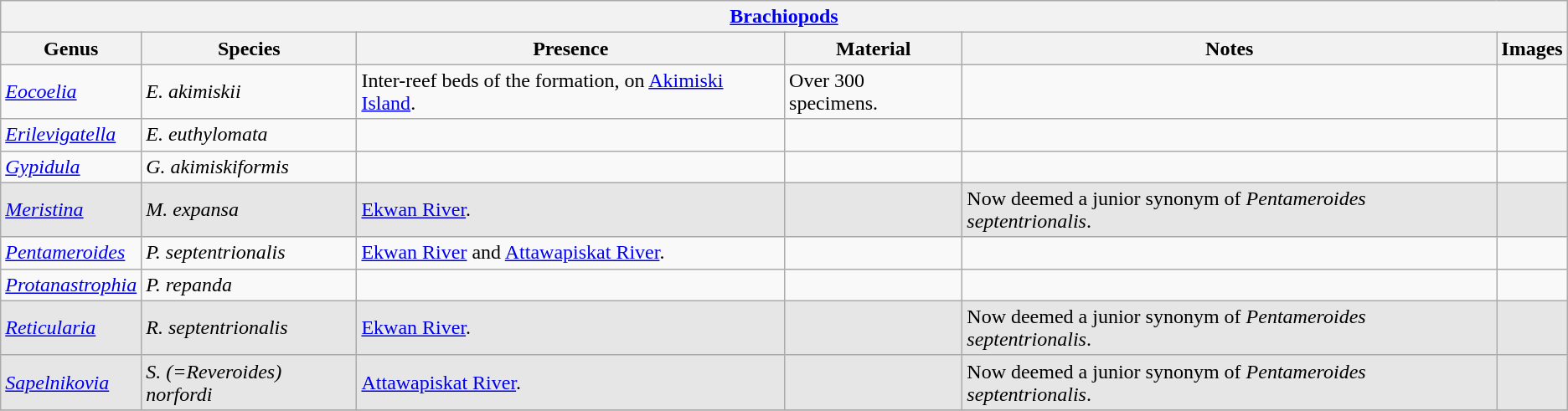<table class="wikitable" align="center">
<tr>
<th colspan="6" align="center"><strong><a href='#'>Brachiopods</a></strong></th>
</tr>
<tr>
<th>Genus</th>
<th>Species</th>
<th>Presence</th>
<th><strong>Material</strong></th>
<th>Notes</th>
<th>Images</th>
</tr>
<tr>
<td><em><a href='#'>Eocoelia</a></em></td>
<td><em>E. akimiskii</em></td>
<td>Inter-reef beds of the formation, on <a href='#'>Akimiski Island</a>.</td>
<td>Over 300 specimens.</td>
<td></td>
<td></td>
</tr>
<tr>
<td><em><a href='#'>Erilevigatella</a></em></td>
<td><em>E. euthylomata</em></td>
<td></td>
<td></td>
<td></td>
<td></td>
</tr>
<tr>
<td><em><a href='#'>Gypidula</a></em></td>
<td><em>G. akimiskiformis</em></td>
<td></td>
<td></td>
<td></td>
<td></td>
</tr>
<tr>
<td style="background:#E6E6E6;"><em><a href='#'>Meristina</a></em></td>
<td style="background:#E6E6E6;"><em>M. expansa</em></td>
<td style="background:#E6E6E6;"><a href='#'>Ekwan River</a>.</td>
<td style="background:#E6E6E6;"></td>
<td style="background:#E6E6E6;">Now deemed a junior synonym of <em>Pentameroides septentrionalis</em>.</td>
<td style="background:#E6E6E6;"></td>
</tr>
<tr>
<td><em><a href='#'>Pentameroides</a></em></td>
<td><em>P. septentrionalis</em></td>
<td><a href='#'>Ekwan River</a> and <a href='#'>Attawapiskat River</a>.</td>
<td></td>
<td></td>
<td></td>
</tr>
<tr>
<td><em><a href='#'>Protanastrophia</a></em></td>
<td><em>P. repanda</em></td>
<td></td>
<td></td>
<td></td>
<td></td>
</tr>
<tr>
<td style="background:#E6E6E6;"><em><a href='#'>Reticularia</a></em></td>
<td style="background:#E6E6E6;"><em>R. septentrionalis</em></td>
<td style="background:#E6E6E6;"><a href='#'>Ekwan River</a>.</td>
<td style="background:#E6E6E6;"></td>
<td style="background:#E6E6E6;">Now deemed a junior synonym of <em>Pentameroides septentrionalis</em>.</td>
<td style="background:#E6E6E6;"></td>
</tr>
<tr>
<td style="background:#E6E6E6;"><em><a href='#'>Sapelnikovia</a></em></td>
<td style="background:#E6E6E6;"><em>S. (=Reveroides) norfordi</em></td>
<td style="background:#E6E6E6;"><a href='#'>Attawapiskat River</a>.</td>
<td style="background:#E6E6E6;"></td>
<td style="background:#E6E6E6;">Now deemed a junior synonym of <em>Pentameroides septentrionalis</em>.</td>
<td style="background:#E6E6E6;"></td>
</tr>
<tr>
</tr>
</table>
